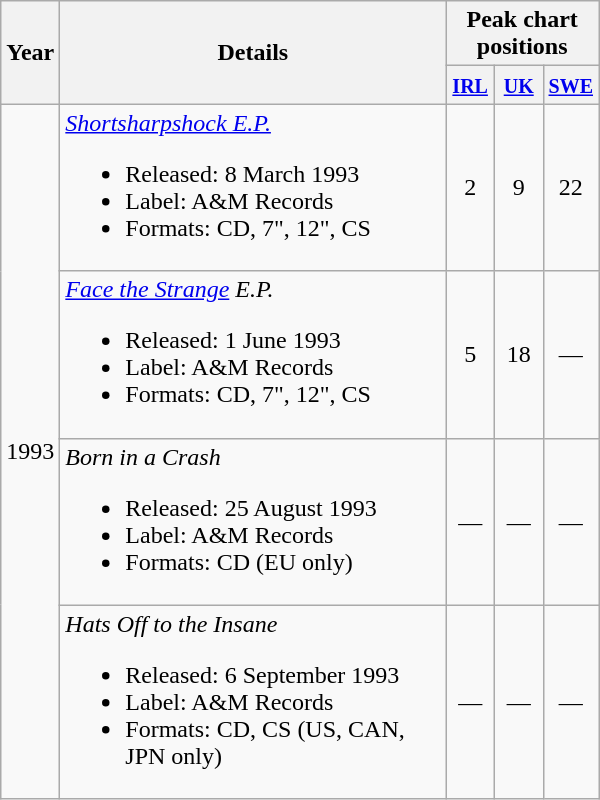<table class="wikitable">
<tr>
<th rowspan="2">Year</th>
<th rowspan="2" style="width:250px;">Details</th>
<th colspan="3">Peak chart positions</th>
</tr>
<tr>
<th width="25"><small><a href='#'>IRL</a><br></small></th>
<th width="25"><small><a href='#'>UK</a><br></small></th>
<th width="25"><small><a href='#'>SWE</a><br></small></th>
</tr>
<tr>
<td rowspan="4">1993</td>
<td><em><a href='#'>Shortsharpshock E.P.</a></em><br><ul><li>Released: 8 March 1993</li><li>Label: A&M Records</li><li>Formats: CD, 7", 12", CS</li></ul></td>
<td style="text-align:center;">2</td>
<td style="text-align:center;">9</td>
<td style="text-align:center;">22</td>
</tr>
<tr>
<td><em><a href='#'>Face the Strange</a> E.P.</em><br><ul><li>Released: 1 June 1993</li><li>Label: A&M Records</li><li>Formats: CD, 7", 12", CS</li></ul></td>
<td style="text-align:center;">5</td>
<td style="text-align:center;">18</td>
<td style="text-align:center;">—</td>
</tr>
<tr>
<td><em>Born in a Crash</em><br><ul><li>Released: 25 August 1993</li><li>Label: A&M Records</li><li>Formats: CD (EU only)</li></ul></td>
<td style="text-align:center;">—</td>
<td style="text-align:center;">—</td>
<td style="text-align:center;">—</td>
</tr>
<tr>
<td><em>Hats Off to the Insane</em><br><ul><li>Released: 6 September 1993</li><li>Label: A&M Records</li><li>Formats: CD, CS (US, CAN, JPN only)</li></ul></td>
<td style="text-align:center;">—</td>
<td style="text-align:center;">—</td>
<td style="text-align:center;">—</td>
</tr>
</table>
